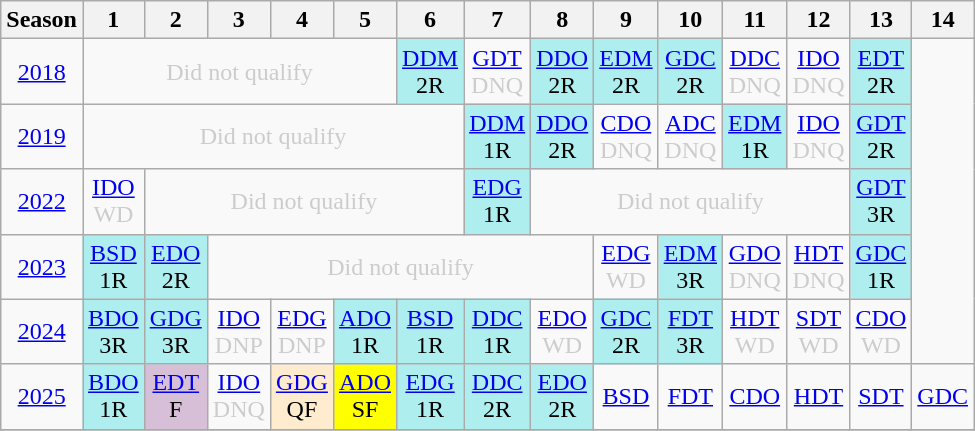<table class="wikitable" style="width:50%; margin:0">
<tr>
<th>Season</th>
<th>1</th>
<th>2</th>
<th>3</th>
<th>4</th>
<th>5</th>
<th>6</th>
<th>7</th>
<th>8</th>
<th>9</th>
<th>10</th>
<th>11</th>
<th>12</th>
<th>13</th>
<th>14</th>
</tr>
<tr>
<td style="text-align:center;"background:#efefef;"><a href='#'>2018</a></td>
<td colspan="5" style="text-align:center; color:#ccc;">Did not qualify</td>
<td style="text-align:center; background:#afeeee;"><a href='#'>DDM</a><br>2R</td>
<td style="text-align:center; color:#ccc;"><a href='#'>GDT</a><br>DNQ</td>
<td style="text-align:center; background:#afeeee;"><a href='#'>DDO</a><br>2R</td>
<td style="text-align:center; background:#afeeee;"><a href='#'>EDM</a><br>2R</td>
<td style="text-align:center; background:#afeeee;"><a href='#'>GDC</a><br>2R</td>
<td style="text-align:center; color:#ccc;"><a href='#'>DDC</a><br>DNQ</td>
<td style="text-align:center; color:#ccc;"><a href='#'>IDO</a><br>DNQ</td>
<td style="text-align:center; background:#afeeee;"><a href='#'>EDT</a><br>2R</td>
</tr>
<tr>
<td style="text-align:center;"background:#efefef;"><a href='#'>2019</a></td>
<td colspan="6" style="text-align:center; color:#ccc;">Did not qualify</td>
<td style="text-align:center; background:#afeeee;"><a href='#'>DDM</a><br>1R</td>
<td style="text-align:center; background:#afeeee;"><a href='#'>DDO</a><br>2R</td>
<td style="text-align:center; color:#ccc;"><a href='#'>CDO</a><br>DNQ</td>
<td style="text-align:center; color:#ccc;"><a href='#'>ADC</a><br>DNQ</td>
<td style="text-align:center; background:#afeeee;"><a href='#'>EDM</a><br>1R</td>
<td style="text-align:center; color:#ccc;"><a href='#'>IDO</a><br>DNQ</td>
<td style="text-align:center; background:#afeeee;"><a href='#'>GDT</a><br>2R</td>
</tr>
<tr>
<td style="text-align:center;"background:#efefef;"><a href='#'>2022</a></td>
<td style="text-align:center; color:#ccc;"><a href='#'>IDO</a><br>WD</td>
<td colspan="5" style="text-align:center; color:#ccc;">Did not qualify</td>
<td style="text-align:center; background:#afeeee;"><a href='#'>EDG</a><br>1R</td>
<td colspan="5" style="text-align:center; color:#ccc;">Did not qualify</td>
<td style="text-align:center; background:#afeeee;"><a href='#'>GDT</a><br>3R</td>
</tr>
<tr>
<td style="text-align:center;"background:#efefef;"><a href='#'>2023</a></td>
<td style="text-align:center; background:#afeeee;"><a href='#'>BSD</a><br>1R</td>
<td style="text-align:center; background:#afeeee;"><a href='#'>EDO</a><br>2R</td>
<td colspan="6" style="text-align:center; color:#ccc;">Did not qualify</td>
<td style="text-align:center; color:#ccc;"><a href='#'>EDG</a><br>WD</td>
<td style="text-align:center; background:#afeeee;"><a href='#'>EDM</a><br>3R</td>
<td style="text-align:center; color:#ccc;"><a href='#'>GDO</a><br>DNQ</td>
<td style="text-align:center; color:#ccc;"><a href='#'>HDT</a><br>DNQ</td>
<td style="text-align:center; background:#afeeee;"><a href='#'>GDC</a><br>1R</td>
</tr>
<tr>
<td style="text-align:center;"background:#efefef;"><a href='#'>2024</a></td>
<td style="text-align:center; background:#afeeee;"><a href='#'>BDO</a><br>3R</td>
<td style="text-align:center; background:#afeeee;"><a href='#'>GDG</a><br>3R</td>
<td style="text-align:center; color:#ccc;"><a href='#'>IDO</a><br>DNP</td>
<td style="text-align:center; color:#ccc;"><a href='#'>EDG</a><br>DNP</td>
<td style="text-align:center; background:#afeeee;"><a href='#'>ADO</a><br>1R</td>
<td style="text-align:center; background:#afeeee;"><a href='#'>BSD</a><br>1R</td>
<td style="text-align:center; background:#afeeee;"><a href='#'>DDC</a><br>1R</td>
<td style="text-align:center; color:#ccc;"><a href='#'>EDO</a><br>WD</td>
<td style="text-align:center; background:#afeeee;"><a href='#'>GDC</a><br>2R</td>
<td style="text-align:center; background:#afeeee;"><a href='#'>FDT</a><br>3R</td>
<td style="text-align:center; color:#ccc;"><a href='#'>HDT</a><br>WD</td>
<td style="text-align:center; color:#ccc;"><a href='#'>SDT</a><br>WD</td>
<td style="text-align:center; color:#ccc;"><a href='#'>CDO</a><br>WD</td>
</tr>
<tr>
<td style="text-align:center;"background:#efefef;"><a href='#'>2025</a></td>
<td style="text-align:center; background:#afeeee;"><a href='#'>BDO</a><br>1R</td>
<td style="text-align:center; background:thistle;"><a href='#'>EDT</a><br>F</td>
<td style="text-align:center; color:#ccc;"><a href='#'>IDO</a><br>DNQ</td>
<td style="text-align:center; background:#ffebcd;"><a href='#'>GDG</a><br>QF</td>
<td style="text-align:center; background:yellow;"><a href='#'>ADO</a><br>SF</td>
<td style="text-align:center; background:#afeeee;"><a href='#'>EDG</a><br>1R</td>
<td style="text-align:center; background:#afeeee;"><a href='#'>DDC</a><br>2R</td>
<td style="text-align:center; background:#afeeee;"><a href='#'>EDO</a><br>2R</td>
<td style="text-align:center; color:#ccc;"><a href='#'>BSD</a><br></td>
<td style="text-align:center; color:#ccc;"><a href='#'>FDT</a><br></td>
<td style="text-align:center; color:#ccc;"><a href='#'>CDO</a><br></td>
<td style="text-align:center; color:#ccc;"><a href='#'>HDT</a><br></td>
<td style="text-align:center; color:#ccc;"><a href='#'>SDT</a><br></td>
<td style="text-align:center; color:#ccc;"><a href='#'>GDC</a><br></td>
</tr>
<tr>
</tr>
</table>
